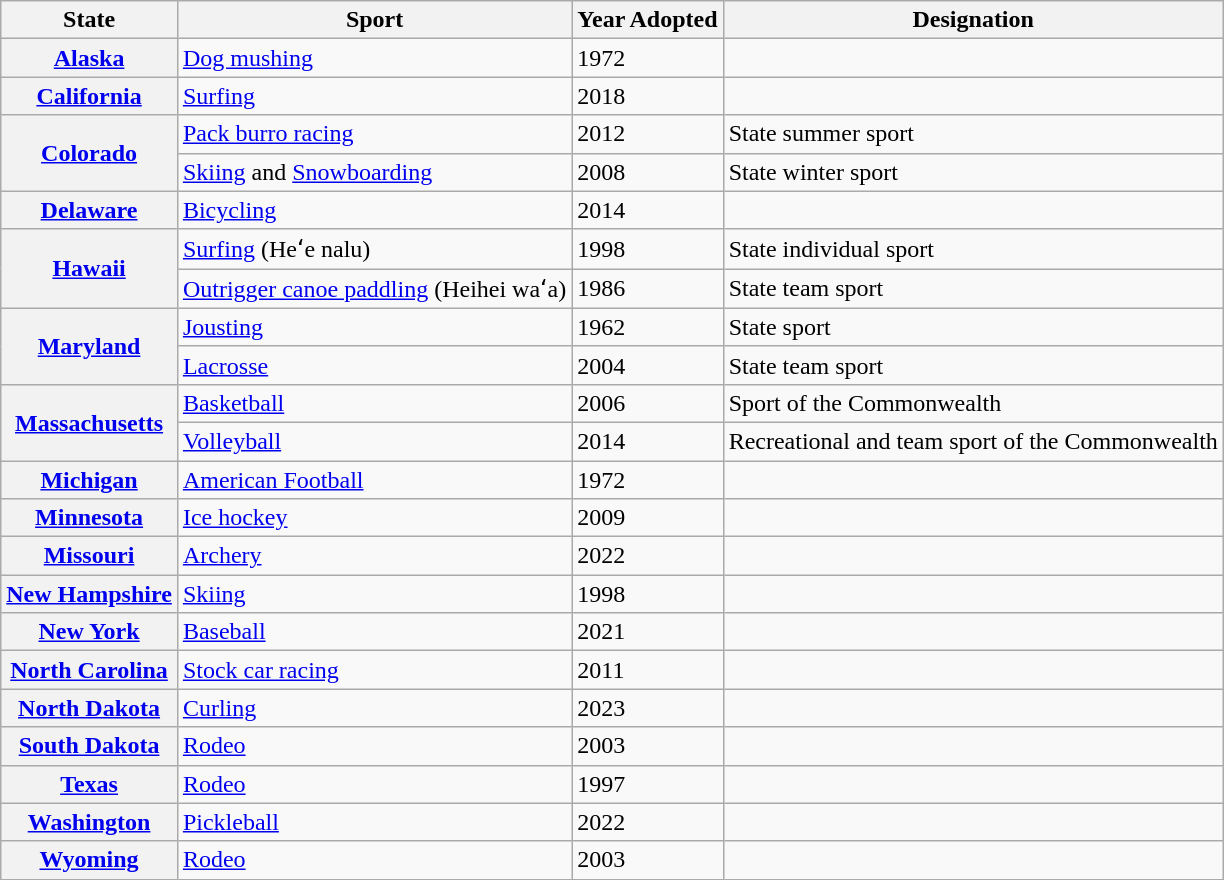<table class="wikitable sortable">
<tr>
<th scope="col">State</th>
<th scope="col">Sport</th>
<th scope="col">Year Adopted</th>
<th scope="col">Designation</th>
</tr>
<tr>
<th scope="row"><a href='#'>Alaska</a></th>
<td><a href='#'>Dog mushing</a></td>
<td>1972</td>
<td></td>
</tr>
<tr>
<th scope="row"><a href='#'>California</a></th>
<td><a href='#'>Surfing</a></td>
<td>2018</td>
<td></td>
</tr>
<tr>
<th scope="row" rowspan="2"><a href='#'>Colorado</a></th>
<td><a href='#'>Pack burro racing</a></td>
<td>2012</td>
<td>State summer sport</td>
</tr>
<tr>
<td><a href='#'>Skiing</a> and <a href='#'>Snowboarding</a></td>
<td>2008</td>
<td>State winter sport</td>
</tr>
<tr>
<th scope="row"><a href='#'>Delaware</a></th>
<td><a href='#'>Bicycling</a></td>
<td>2014</td>
<td></td>
</tr>
<tr>
<th scope="row" rowspan="2"><a href='#'>Hawaii</a></th>
<td><a href='#'>Surfing</a> (Heʻe nalu)</td>
<td>1998</td>
<td>State individual sport</td>
</tr>
<tr>
<td><a href='#'>Outrigger canoe paddling</a> (Heihei waʻa)</td>
<td>1986</td>
<td>State team sport</td>
</tr>
<tr>
<th scope="row" rowspan="2"><a href='#'>Maryland</a></th>
<td><a href='#'>Jousting</a></td>
<td>1962</td>
<td>State sport</td>
</tr>
<tr>
<td><a href='#'>Lacrosse</a></td>
<td>2004</td>
<td>State team sport</td>
</tr>
<tr>
<th scope="row" rowspan="2"><a href='#'>Massachusetts</a></th>
<td><a href='#'>Basketball</a></td>
<td>2006</td>
<td>Sport of the Commonwealth</td>
</tr>
<tr>
<td><a href='#'>Volleyball</a></td>
<td>2014</td>
<td>Recreational and team sport of the Commonwealth</td>
</tr>
<tr>
<th scope="row"><a href='#'>Michigan</a></th>
<td><a href='#'>American Football</a></td>
<td>1972</td>
<td></td>
</tr>
<tr>
<th><a href='#'>Minnesota</a></th>
<td><a href='#'>Ice hockey</a></td>
<td>2009</td>
<td></td>
</tr>
<tr>
<th><a href='#'>Missouri</a></th>
<td><a href='#'>Archery</a></td>
<td>2022</td>
<td></td>
</tr>
<tr>
<th scope="row"><a href='#'>New Hampshire</a></th>
<td><a href='#'>Skiing</a></td>
<td>1998</td>
<td></td>
</tr>
<tr>
<th scope="row"><a href='#'>New York</a></th>
<td><a href='#'>Baseball</a></td>
<td>2021</td>
<td></td>
</tr>
<tr>
<th scope="row"><a href='#'>North Carolina</a></th>
<td><a href='#'>Stock car racing</a></td>
<td>2011</td>
<td></td>
</tr>
<tr>
<th scope="row"><a href='#'>North Dakota</a></th>
<td><a href='#'>Curling</a></td>
<td>2023</td>
<td></td>
</tr>
<tr>
<th scope="row"><a href='#'>South Dakota</a></th>
<td><a href='#'>Rodeo</a></td>
<td>2003</td>
<td></td>
</tr>
<tr>
<th scope="row"><a href='#'>Texas</a></th>
<td><a href='#'>Rodeo</a></td>
<td>1997</td>
<td></td>
</tr>
<tr>
<th scope="row"><a href='#'>Washington</a></th>
<td><a href='#'>Pickleball</a></td>
<td>2022</td>
<td></td>
</tr>
<tr>
<th scope="row"><a href='#'>Wyoming</a></th>
<td><a href='#'>Rodeo</a></td>
<td>2003</td>
<td></td>
</tr>
</table>
